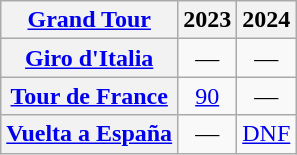<table class="wikitable plainrowheaders">
<tr>
<th scope="col"><a href='#'>Grand Tour</a></th>
<th scope="col">2023</th>
<th scope="col">2024</th>
</tr>
<tr style="text-align:center;">
<th scope="row"> <a href='#'>Giro d'Italia</a></th>
<td>—</td>
<td>—</td>
</tr>
<tr style="text-align:center;">
<th scope="row"> <a href='#'>Tour de France</a></th>
<td><a href='#'>90</a></td>
<td>—</td>
</tr>
<tr style="text-align:center;">
<th scope="row"> <a href='#'>Vuelta a España</a></th>
<td>—</td>
<td><a href='#'>DNF</a></td>
</tr>
</table>
